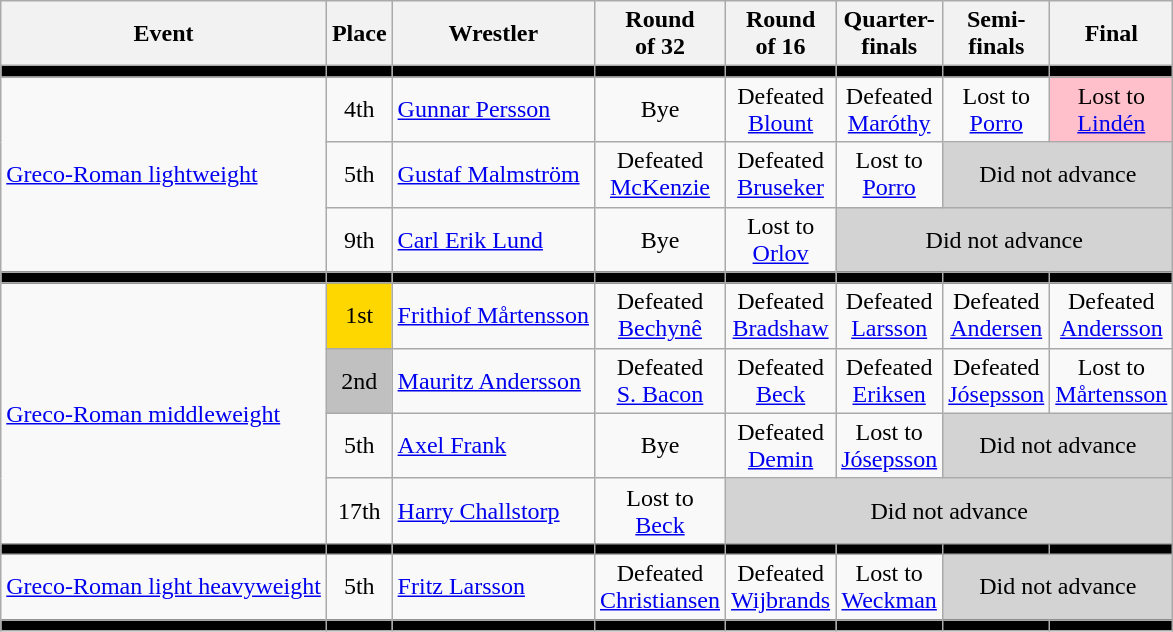<table class=wikitable>
<tr>
<th>Event</th>
<th>Place</th>
<th>Wrestler</th>
<th>Round <br> of 32</th>
<th>Round <br> of 16</th>
<th>Quarter-<br>finals</th>
<th>Semi-<br>finals</th>
<th>Final</th>
</tr>
<tr bgcolor=black>
<td></td>
<td></td>
<td></td>
<td></td>
<td></td>
<td></td>
<td></td>
<td></td>
</tr>
<tr align=center>
<td rowspan=3 align=left><a href='#'>Greco-Roman lightweight</a></td>
<td>4th</td>
<td align=left><a href='#'>Gunnar Persson</a></td>
<td>Bye</td>
<td>Defeated <br> <a href='#'>Blount</a></td>
<td>Defeated <br> <a href='#'>Maróthy</a></td>
<td>Lost to <br> <a href='#'>Porro</a></td>
<td bgcolor=pink>Lost to <br> <a href='#'>Lindén</a></td>
</tr>
<tr align=center>
<td>5th</td>
<td align=left><a href='#'>Gustaf Malmström</a></td>
<td>Defeated <br> <a href='#'>McKenzie</a></td>
<td>Defeated <br> <a href='#'>Bruseker</a></td>
<td>Lost to <br> <a href='#'>Porro</a></td>
<td colspan=2 bgcolor=lightgray>Did not advance</td>
</tr>
<tr align=center>
<td>9th</td>
<td align=left><a href='#'>Carl Erik Lund</a></td>
<td>Bye</td>
<td>Lost to <br> <a href='#'>Orlov</a></td>
<td colspan=3 bgcolor=lightgray>Did not advance</td>
</tr>
<tr bgcolor=black>
<td></td>
<td></td>
<td></td>
<td></td>
<td></td>
<td></td>
<td></td>
<td></td>
</tr>
<tr align=center>
<td rowspan=4 align=left><a href='#'>Greco-Roman middleweight</a></td>
<td bgcolor=gold>1st</td>
<td align=left><a href='#'>Frithiof Mårtensson</a></td>
<td>Defeated <br> <a href='#'>Bechynê</a></td>
<td>Defeated <br> <a href='#'>Bradshaw</a></td>
<td>Defeated <br> <a href='#'>Larsson</a></td>
<td>Defeated <br> <a href='#'>Andersen</a></td>
<td>Defeated <br> <a href='#'>Andersson</a></td>
</tr>
<tr align=center>
<td bgcolor=silver>2nd</td>
<td align=left><a href='#'>Mauritz Andersson</a></td>
<td>Defeated <br> <a href='#'>S. Bacon</a></td>
<td>Defeated <br> <a href='#'>Beck</a></td>
<td>Defeated <br> <a href='#'>Eriksen</a></td>
<td>Defeated <br> <a href='#'>Jósepsson</a></td>
<td>Lost to <br> <a href='#'>Mårtensson</a></td>
</tr>
<tr align=center>
<td>5th</td>
<td align=left><a href='#'>Axel Frank</a></td>
<td>Bye</td>
<td>Defeated <br> <a href='#'>Demin</a></td>
<td>Lost to <br> <a href='#'>Jósepsson</a></td>
<td colspan=2 bgcolor=lightgray>Did not advance</td>
</tr>
<tr align=center>
<td>17th</td>
<td align=left><a href='#'>Harry Challstorp</a></td>
<td>Lost to <br> <a href='#'>Beck</a></td>
<td colspan=4 bgcolor=lightgray>Did not advance</td>
</tr>
<tr bgcolor=black>
<td></td>
<td></td>
<td></td>
<td></td>
<td></td>
<td></td>
<td></td>
<td></td>
</tr>
<tr align=center>
<td align=left><a href='#'>Greco-Roman light heavyweight</a></td>
<td>5th</td>
<td align=left><a href='#'>Fritz Larsson</a></td>
<td>Defeated <br> <a href='#'>Christiansen</a></td>
<td>Defeated <br> <a href='#'>Wijbrands</a></td>
<td>Lost to <br> <a href='#'>Weckman</a></td>
<td colspan=2 bgcolor=lightgray>Did not advance</td>
</tr>
<tr bgcolor=black>
<td></td>
<td></td>
<td></td>
<td></td>
<td></td>
<td></td>
<td></td>
<td></td>
</tr>
</table>
